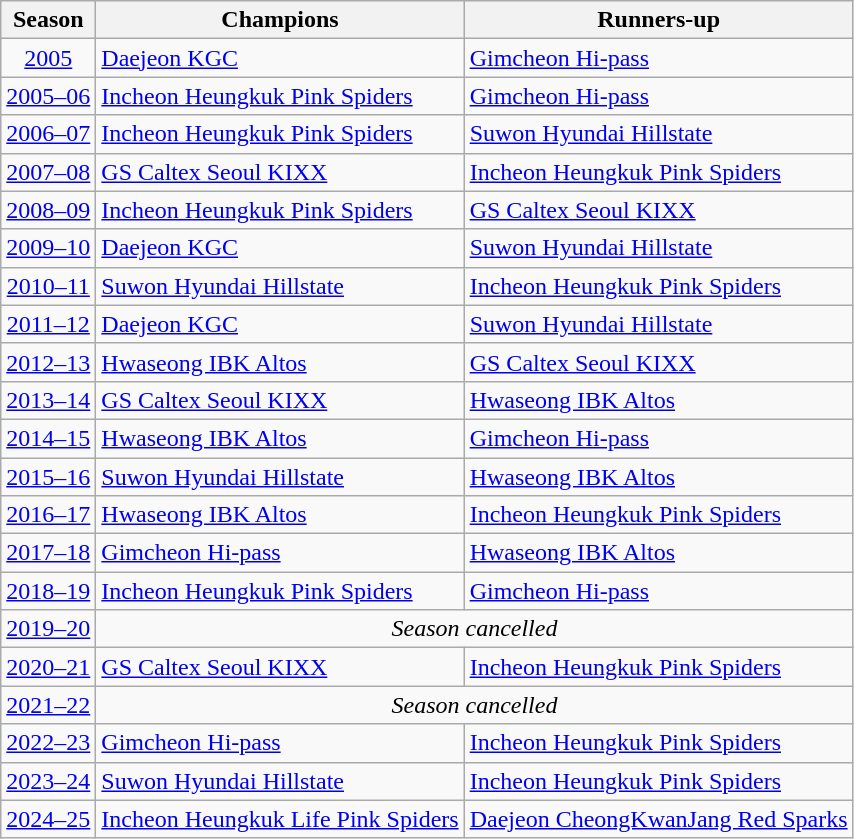<table class="wikitable">
<tr>
<th>Season</th>
<th>Champions</th>
<th>Runners-up</th>
</tr>
<tr>
<td align=center><a href='#'>2005</a></td>
<td><a href='#'>Daejeon KGC</a></td>
<td><a href='#'>Gimcheon Hi-pass</a></td>
</tr>
<tr>
<td align=center><a href='#'>2005–06</a></td>
<td><a href='#'>Incheon Heungkuk Pink Spiders</a></td>
<td><a href='#'>Gimcheon Hi-pass</a></td>
</tr>
<tr>
<td align=center><a href='#'>2006–07</a></td>
<td><a href='#'>Incheon Heungkuk Pink Spiders</a></td>
<td><a href='#'>Suwon Hyundai Hillstate</a></td>
</tr>
<tr>
<td align=center><a href='#'>2007–08</a></td>
<td><a href='#'>GS Caltex Seoul KIXX</a></td>
<td><a href='#'>Incheon Heungkuk Pink Spiders</a></td>
</tr>
<tr>
<td align=center><a href='#'>2008–09</a></td>
<td><a href='#'>Incheon Heungkuk Pink Spiders</a></td>
<td><a href='#'>GS Caltex Seoul KIXX</a></td>
</tr>
<tr>
<td align=center><a href='#'>2009–10</a></td>
<td><a href='#'>Daejeon KGC</a></td>
<td><a href='#'>Suwon Hyundai Hillstate</a></td>
</tr>
<tr>
<td align=center><a href='#'>2010–11</a></td>
<td><a href='#'>Suwon Hyundai Hillstate</a></td>
<td><a href='#'>Incheon Heungkuk Pink Spiders</a></td>
</tr>
<tr>
<td align=center><a href='#'>2011–12</a></td>
<td><a href='#'>Daejeon KGC</a></td>
<td><a href='#'>Suwon Hyundai Hillstate</a></td>
</tr>
<tr>
<td align=center><a href='#'>2012–13</a></td>
<td><a href='#'>Hwaseong IBK Altos</a></td>
<td><a href='#'>GS Caltex Seoul KIXX</a></td>
</tr>
<tr>
<td align=center><a href='#'>2013–14</a></td>
<td><a href='#'>GS Caltex Seoul KIXX</a></td>
<td><a href='#'>Hwaseong IBK Altos</a></td>
</tr>
<tr>
<td align=center><a href='#'>2014–15</a></td>
<td><a href='#'>Hwaseong IBK Altos</a></td>
<td><a href='#'>Gimcheon Hi-pass</a></td>
</tr>
<tr>
<td align=center><a href='#'>2015–16</a></td>
<td><a href='#'>Suwon Hyundai Hillstate</a></td>
<td><a href='#'>Hwaseong IBK Altos</a></td>
</tr>
<tr>
<td align=center><a href='#'>2016–17</a></td>
<td><a href='#'>Hwaseong IBK Altos</a></td>
<td><a href='#'>Incheon Heungkuk Pink Spiders</a></td>
</tr>
<tr>
<td align=center><a href='#'>2017–18</a></td>
<td><a href='#'>Gimcheon Hi-pass</a></td>
<td><a href='#'>Hwaseong IBK Altos</a></td>
</tr>
<tr>
<td align=center><a href='#'>2018–19</a></td>
<td><a href='#'>Incheon Heungkuk Pink Spiders</a></td>
<td><a href='#'>Gimcheon Hi-pass</a></td>
</tr>
<tr>
<td align=center><a href='#'>2019–20</a></td>
<td align=center colspan="2"><em>Season cancelled</em></td>
</tr>
<tr>
<td align=center><a href='#'>2020–21</a></td>
<td><a href='#'>GS Caltex Seoul KIXX</a></td>
<td><a href='#'>Incheon Heungkuk Pink Spiders</a></td>
</tr>
<tr>
<td align=center><a href='#'>2021–22</a></td>
<td align=center colspan="2"><em>Season cancelled</em></td>
</tr>
<tr>
<td align=center><a href='#'>2022–23</a></td>
<td><a href='#'>Gimcheon Hi-pass</a></td>
<td><a href='#'>Incheon Heungkuk Pink Spiders</a></td>
</tr>
<tr>
<td align=center><a href='#'>2023–24</a></td>
<td><a href='#'>Suwon Hyundai Hillstate</a></td>
<td><a href='#'>Incheon Heungkuk Pink Spiders</a></td>
</tr>
<tr>
<td align=center><a href='#'>2024–25</a></td>
<td><a href='#'>Incheon Heungkuk Life Pink Spiders</a></td>
<td><a href='#'>Daejeon CheongKwanJang Red Sparks</a></td>
</tr>
</table>
